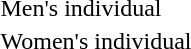<table>
<tr>
<td>Men's individual<br></td>
<td></td>
<td></td>
<td></td>
</tr>
<tr>
<td>Women's individual<br></td>
<td></td>
<td></td>
<td></td>
</tr>
</table>
